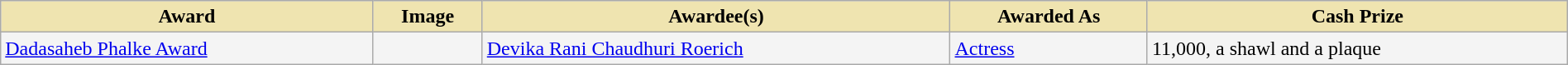<table class="wikitable plainrowheaders" style="width:100%;">
<tr>
<th scope="col" style="background-color:#EFE4B0;">Award</th>
<th style="background-color:#EFE4B0;">Image</th>
<th scope="col" style="background-color:#EFE4B0;">Awardee(s)</th>
<th scope="col" style="background-color:#EFE4B0;">Awarded As</th>
<th scope="col" style="background-color:#EFE4B0;">Cash Prize</th>
</tr>
<tr style="background-color:#F4F4F4">
<td><a href='#'>Dadasaheb Phalke Award</a></td>
<td></td>
<td><a href='#'>Devika Rani Chaudhuri Roerich</a></td>
<td><a href='#'>Actress</a></td>
<td>11,000, a shawl and a plaque</td>
</tr>
</table>
